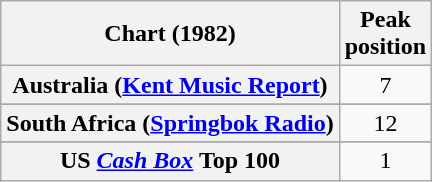<table class="wikitable sortable plainrowheaders" style="text-align:center">
<tr>
<th>Chart (1982)</th>
<th>Peak<br>position</th>
</tr>
<tr>
<th scope="row">Australia (<a href='#'>Kent Music Report</a>)</th>
<td>7</td>
</tr>
<tr>
</tr>
<tr>
</tr>
<tr>
</tr>
<tr>
</tr>
<tr>
<th scope="row">South Africa (<a href='#'>Springbok Radio</a>)</th>
<td>12</td>
</tr>
<tr>
</tr>
<tr>
</tr>
<tr>
</tr>
<tr>
<th scope="row">US <em><a href='#'>Cash Box</a></em> Top 100</th>
<td>1</td>
</tr>
</table>
